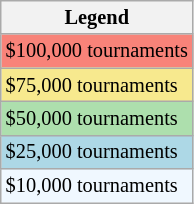<table class=wikitable style="font-size:85%">
<tr>
<th>Legend</th>
</tr>
<tr style="background:#f88379;">
<td>$100,000 tournaments</td>
</tr>
<tr style="background:#f7e98e;">
<td>$75,000 tournaments</td>
</tr>
<tr style="background:#addfad;">
<td>$50,000 tournaments</td>
</tr>
<tr style="background:lightblue;">
<td>$25,000 tournaments</td>
</tr>
<tr style="background:#f0f8ff;">
<td>$10,000 tournaments</td>
</tr>
</table>
